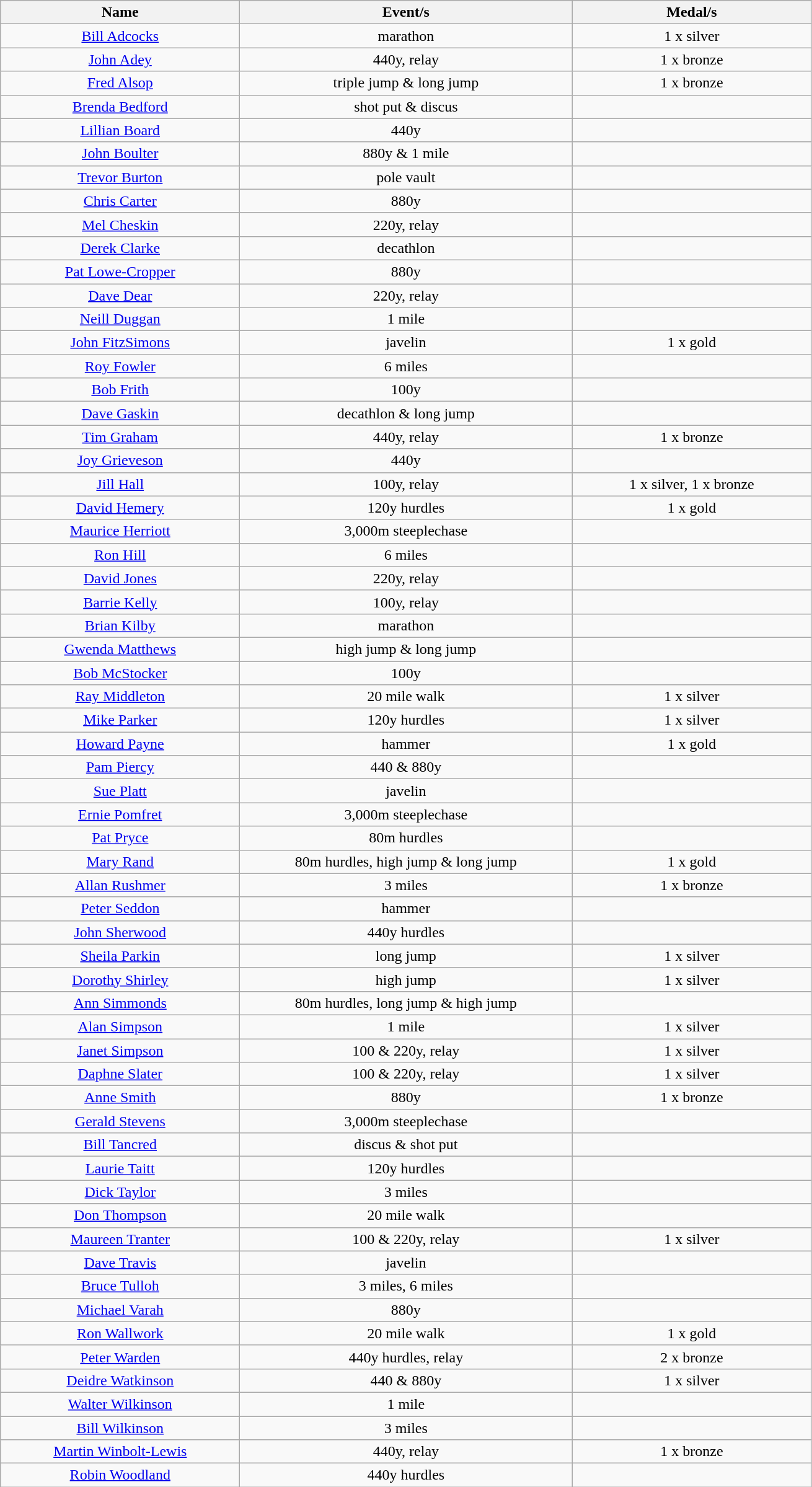<table class="wikitable" style="text-align: center">
<tr>
<th width=250>Name</th>
<th width=350>Event/s</th>
<th width=250>Medal/s</th>
</tr>
<tr>
<td><a href='#'>Bill Adcocks</a></td>
<td>marathon</td>
<td>1 x silver</td>
</tr>
<tr>
<td><a href='#'>John Adey</a></td>
<td>440y, relay</td>
<td>1 x bronze</td>
</tr>
<tr>
<td><a href='#'>Fred Alsop</a></td>
<td>triple jump & long jump</td>
<td>1 x bronze</td>
</tr>
<tr>
<td><a href='#'>Brenda Bedford</a></td>
<td>shot put & discus</td>
<td></td>
</tr>
<tr>
<td><a href='#'>Lillian Board</a></td>
<td>440y</td>
<td></td>
</tr>
<tr>
<td><a href='#'>John Boulter</a></td>
<td>880y & 1 mile</td>
<td></td>
</tr>
<tr>
<td><a href='#'>Trevor Burton</a></td>
<td>pole vault</td>
<td></td>
</tr>
<tr>
<td><a href='#'>Chris Carter</a></td>
<td>880y</td>
<td></td>
</tr>
<tr>
<td><a href='#'>Mel Cheskin</a></td>
<td>220y, relay</td>
<td></td>
</tr>
<tr>
<td><a href='#'>Derek Clarke</a></td>
<td>decathlon</td>
<td></td>
</tr>
<tr>
<td><a href='#'>Pat Lowe-Cropper</a></td>
<td>880y</td>
<td></td>
</tr>
<tr>
<td><a href='#'>Dave Dear</a></td>
<td>220y, relay</td>
<td></td>
</tr>
<tr>
<td><a href='#'>Neill Duggan</a></td>
<td>1 mile</td>
<td></td>
</tr>
<tr>
<td><a href='#'>John FitzSimons</a></td>
<td>javelin</td>
<td>1 x gold</td>
</tr>
<tr>
<td><a href='#'>Roy Fowler</a></td>
<td>6 miles</td>
<td></td>
</tr>
<tr>
<td><a href='#'>Bob Frith</a></td>
<td>100y</td>
<td></td>
</tr>
<tr>
<td><a href='#'>Dave Gaskin</a></td>
<td>decathlon & long jump</td>
<td></td>
</tr>
<tr>
<td><a href='#'>Tim Graham</a></td>
<td>440y, relay</td>
<td>1 x bronze</td>
</tr>
<tr>
<td><a href='#'>Joy Grieveson</a></td>
<td>440y</td>
<td></td>
</tr>
<tr>
<td><a href='#'>Jill Hall</a></td>
<td>100y, relay</td>
<td>1 x silver, 1 x bronze</td>
</tr>
<tr>
<td><a href='#'>David Hemery</a></td>
<td>120y hurdles</td>
<td>1 x gold</td>
</tr>
<tr>
<td><a href='#'>Maurice Herriott</a></td>
<td>3,000m steeplechase</td>
<td></td>
</tr>
<tr>
<td><a href='#'>Ron Hill</a></td>
<td>6 miles</td>
<td></td>
</tr>
<tr>
<td><a href='#'>David Jones</a></td>
<td>220y, relay</td>
<td></td>
</tr>
<tr>
<td><a href='#'>Barrie Kelly</a></td>
<td>100y, relay</td>
<td></td>
</tr>
<tr>
<td><a href='#'>Brian Kilby</a></td>
<td>marathon</td>
<td></td>
</tr>
<tr>
<td><a href='#'>Gwenda Matthews</a></td>
<td>high jump & long jump</td>
<td></td>
</tr>
<tr>
<td><a href='#'>Bob McStocker</a></td>
<td>100y</td>
<td></td>
</tr>
<tr>
<td><a href='#'>Ray Middleton</a></td>
<td>20 mile walk</td>
<td>1 x silver</td>
</tr>
<tr>
<td><a href='#'>Mike Parker</a></td>
<td>120y hurdles</td>
<td>1 x silver</td>
</tr>
<tr>
<td><a href='#'>Howard Payne</a></td>
<td>hammer</td>
<td>1 x gold</td>
</tr>
<tr>
<td><a href='#'>Pam Piercy</a></td>
<td>440 & 880y</td>
<td></td>
</tr>
<tr>
<td><a href='#'>Sue Platt</a></td>
<td>javelin</td>
<td></td>
</tr>
<tr>
<td><a href='#'>Ernie Pomfret</a></td>
<td>3,000m steeplechase</td>
<td></td>
</tr>
<tr>
<td><a href='#'>Pat Pryce</a></td>
<td>80m hurdles</td>
<td></td>
</tr>
<tr>
<td><a href='#'>Mary Rand</a></td>
<td>80m hurdles, high jump & long jump</td>
<td>1 x gold</td>
</tr>
<tr>
<td><a href='#'>Allan Rushmer</a></td>
<td>3 miles</td>
<td>1 x bronze</td>
</tr>
<tr>
<td><a href='#'>Peter Seddon</a></td>
<td>hammer</td>
<td></td>
</tr>
<tr>
<td><a href='#'>John Sherwood</a></td>
<td>440y hurdles</td>
<td></td>
</tr>
<tr>
<td><a href='#'>Sheila Parkin</a></td>
<td>long jump</td>
<td>1 x silver</td>
</tr>
<tr>
<td><a href='#'>Dorothy Shirley</a></td>
<td>high jump</td>
<td>1 x silver</td>
</tr>
<tr>
<td><a href='#'>Ann Simmonds</a></td>
<td>80m hurdles, long jump & high jump</td>
<td></td>
</tr>
<tr>
<td><a href='#'>Alan Simpson</a></td>
<td>1 mile</td>
<td>1 x silver</td>
</tr>
<tr>
<td><a href='#'>Janet Simpson</a></td>
<td>100 & 220y, relay</td>
<td>1 x silver</td>
</tr>
<tr>
<td><a href='#'>Daphne Slater</a></td>
<td>100 & 220y, relay</td>
<td>1 x silver</td>
</tr>
<tr>
<td><a href='#'>Anne Smith</a></td>
<td>880y</td>
<td>1 x bronze</td>
</tr>
<tr>
<td><a href='#'>Gerald Stevens</a></td>
<td>3,000m steeplechase</td>
<td></td>
</tr>
<tr>
<td><a href='#'>Bill Tancred</a></td>
<td>discus & shot put</td>
<td></td>
</tr>
<tr>
<td><a href='#'>Laurie Taitt</a></td>
<td>120y hurdles</td>
<td></td>
</tr>
<tr>
<td><a href='#'>Dick Taylor</a></td>
<td>3 miles</td>
<td></td>
</tr>
<tr>
<td><a href='#'>Don Thompson</a></td>
<td>20 mile walk</td>
<td></td>
</tr>
<tr>
<td><a href='#'>Maureen Tranter</a></td>
<td>100 & 220y, relay</td>
<td>1 x silver</td>
</tr>
<tr>
<td><a href='#'>Dave Travis</a></td>
<td>javelin</td>
<td></td>
</tr>
<tr>
<td><a href='#'>Bruce Tulloh</a></td>
<td>3 miles, 6 miles</td>
<td></td>
</tr>
<tr>
<td><a href='#'>Michael Varah</a></td>
<td>880y</td>
<td></td>
</tr>
<tr>
<td><a href='#'>Ron Wallwork</a></td>
<td>20 mile walk</td>
<td>1 x gold</td>
</tr>
<tr>
<td><a href='#'>Peter Warden</a></td>
<td>440y hurdles, relay</td>
<td>2 x bronze</td>
</tr>
<tr>
<td><a href='#'>Deidre Watkinson</a></td>
<td>440 & 880y</td>
<td>1 x silver</td>
</tr>
<tr>
<td><a href='#'>Walter Wilkinson</a></td>
<td>1 mile</td>
<td></td>
</tr>
<tr>
<td><a href='#'>Bill Wilkinson</a></td>
<td>3 miles</td>
<td></td>
</tr>
<tr>
<td><a href='#'>Martin Winbolt-Lewis</a></td>
<td>440y, relay</td>
<td>1 x bronze</td>
</tr>
<tr>
<td><a href='#'>Robin Woodland</a></td>
<td>440y hurdles</td>
<td></td>
</tr>
</table>
